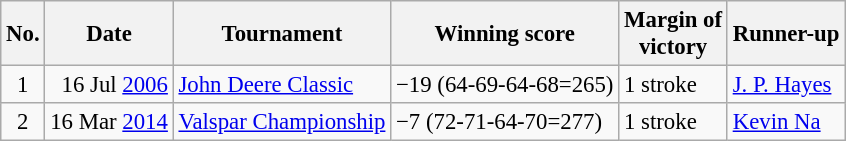<table class="wikitable" style="font-size:95%;">
<tr>
<th>No.</th>
<th>Date</th>
<th>Tournament</th>
<th>Winning score</th>
<th>Margin of<br>victory</th>
<th>Runner-up</th>
</tr>
<tr>
<td align=center>1</td>
<td align=right>16 Jul <a href='#'>2006</a></td>
<td><a href='#'>John Deere Classic</a></td>
<td>−19 (64-69-64-68=265)</td>
<td>1 stroke</td>
<td> <a href='#'>J. P. Hayes</a></td>
</tr>
<tr>
<td align=center>2</td>
<td align=right>16 Mar <a href='#'>2014</a></td>
<td><a href='#'>Valspar Championship</a></td>
<td>−7 (72-71-64-70=277)</td>
<td>1 stroke</td>
<td> <a href='#'>Kevin Na</a></td>
</tr>
</table>
